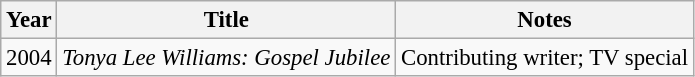<table class="wikitable" style="font-size: 95%;">
<tr>
<th>Year</th>
<th>Title</th>
<th>Notes</th>
</tr>
<tr>
<td>2004</td>
<td><em>Tonya Lee Williams: Gospel Jubilee</em></td>
<td>Contributing writer; TV special</td>
</tr>
</table>
